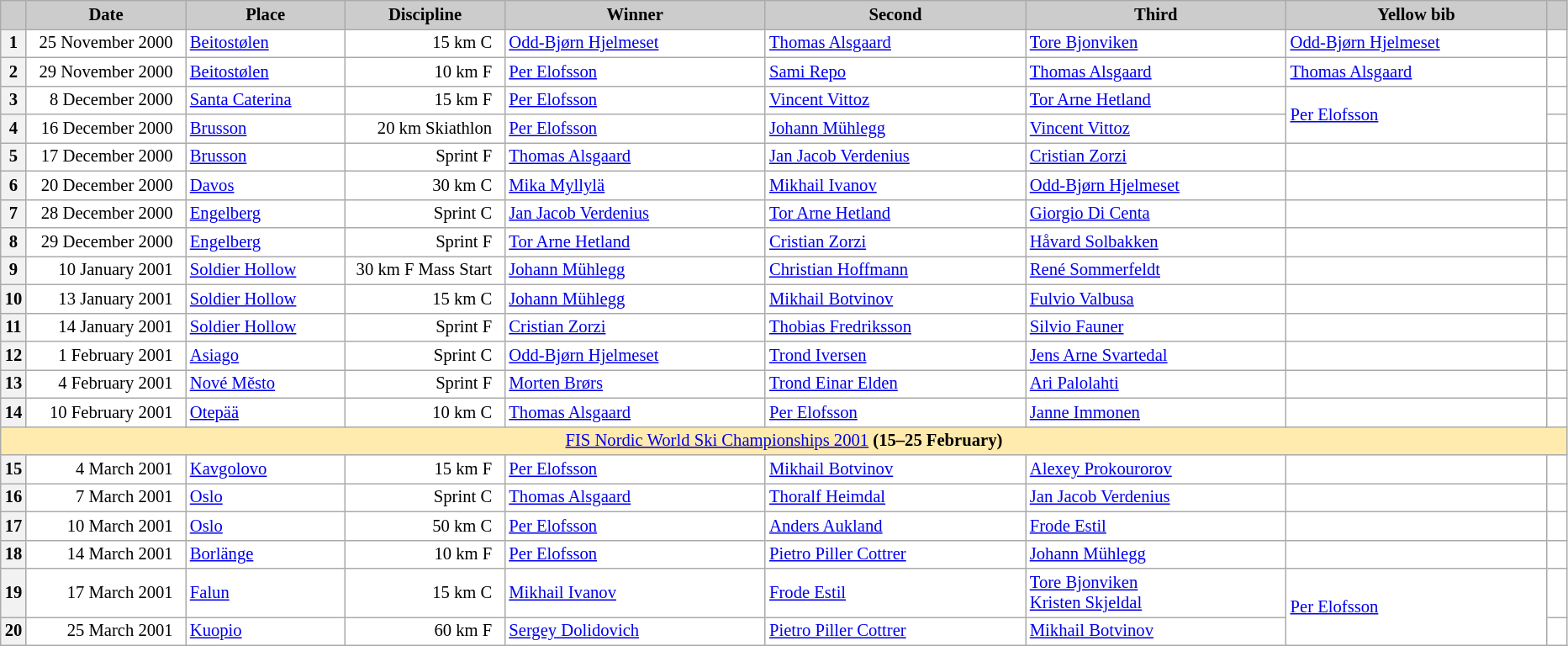<table class="wikitable plainrowheaders" style="background:#fff; font-size:86%; line-height:16px; border:grey solid 1px; border-collapse:collapse;">
<tr style="background:#ccc; text-align:center;">
<th scope="col" style="background:#ccc; width=20 px;"></th>
<th scope="col" style="background:#ccc; width:120px;">Date</th>
<th scope="col" style="background:#ccc; width:120px;">Place</th>
<th scope="col" style="background:#ccc; width:120px;">Discipline</th>
<th scope="col" style="background:#ccc; width:200px;">Winner</th>
<th scope="col" style="background:#ccc; width:200px;">Second</th>
<th scope="col" style="background:#ccc; width:200px;">Third</th>
<th scope="col" style="background:#ccc; width:200px;">Yellow bib</th>
<th scope="col" style="background:#ccc; width:10px;"></th>
</tr>
<tr>
<th>1</th>
<td align=right>25 November 2000  </td>
<td> <a href='#'>Beitostølen</a></td>
<td align=right>15 km C  </td>
<td> <a href='#'>Odd-Bjørn Hjelmeset</a></td>
<td> <a href='#'>Thomas Alsgaard</a></td>
<td> <a href='#'>Tore Bjonviken</a></td>
<td> <a href='#'>Odd-Bjørn Hjelmeset</a></td>
<td></td>
</tr>
<tr>
<th>2</th>
<td align=right>29 November 2000  </td>
<td> <a href='#'>Beitostølen</a></td>
<td align=right>10 km F  </td>
<td> <a href='#'>Per Elofsson</a></td>
<td> <a href='#'>Sami Repo</a></td>
<td> <a href='#'>Thomas Alsgaard</a></td>
<td> <a href='#'>Thomas Alsgaard</a></td>
<td></td>
</tr>
<tr>
<th>3</th>
<td align=right>8 December 2000  </td>
<td> <a href='#'>Santa Caterina</a></td>
<td align=right>15 km F  </td>
<td> <a href='#'>Per Elofsson</a></td>
<td> <a href='#'>Vincent Vittoz</a></td>
<td> <a href='#'>Tor Arne Hetland</a></td>
<td rowspan="2"> <a href='#'>Per Elofsson</a></td>
<td></td>
</tr>
<tr>
<th>4</th>
<td align=right>16 December 2000  </td>
<td> <a href='#'>Brusson</a></td>
<td align=right>20 km Skiathlon  </td>
<td> <a href='#'>Per Elofsson</a></td>
<td> <a href='#'>Johann Mühlegg</a></td>
<td> <a href='#'>Vincent Vittoz</a></td>
<td></td>
</tr>
<tr>
<th>5</th>
<td align=right>17 December 2000  </td>
<td> <a href='#'>Brusson</a></td>
<td align=right>Sprint F  </td>
<td> <a href='#'>Thomas Alsgaard</a></td>
<td> <a href='#'>Jan Jacob Verdenius</a></td>
<td> <a href='#'>Cristian Zorzi</a></td>
<td></td>
<td></td>
</tr>
<tr>
<th>6</th>
<td align=right>20 December 2000  </td>
<td> <a href='#'>Davos</a></td>
<td align=right>30 km C  </td>
<td> <a href='#'>Mika Myllylä</a></td>
<td> <a href='#'>Mikhail Ivanov</a></td>
<td> <a href='#'>Odd-Bjørn Hjelmeset</a></td>
<td></td>
<td></td>
</tr>
<tr>
<th>7</th>
<td align=right>28 December 2000  </td>
<td> <a href='#'>Engelberg</a></td>
<td align=right>Sprint C  </td>
<td> <a href='#'>Jan Jacob Verdenius</a></td>
<td> <a href='#'>Tor Arne Hetland</a></td>
<td> <a href='#'>Giorgio Di Centa</a></td>
<td></td>
<td></td>
</tr>
<tr>
<th>8</th>
<td align=right>29 December 2000  </td>
<td> <a href='#'>Engelberg</a></td>
<td align=right>Sprint F  </td>
<td> <a href='#'>Tor Arne Hetland</a></td>
<td> <a href='#'>Cristian Zorzi</a></td>
<td> <a href='#'>Håvard Solbakken</a></td>
<td></td>
<td></td>
</tr>
<tr>
<th>9</th>
<td align=right>10 January 2001  </td>
<td> <a href='#'>Soldier Hollow</a></td>
<td align=right>30 km F Mass Start  </td>
<td> <a href='#'>Johann Mühlegg</a></td>
<td> <a href='#'>Christian Hoffmann</a></td>
<td> <a href='#'>René Sommerfeldt</a></td>
<td></td>
<td></td>
</tr>
<tr>
<th>10</th>
<td align=right>13 January 2001  </td>
<td> <a href='#'>Soldier Hollow</a></td>
<td align=right>15 km C  </td>
<td> <a href='#'>Johann Mühlegg</a></td>
<td> <a href='#'>Mikhail Botvinov</a></td>
<td> <a href='#'>Fulvio Valbusa</a></td>
<td></td>
<td></td>
</tr>
<tr>
<th>11</th>
<td align=right>14 January 2001  </td>
<td> <a href='#'>Soldier Hollow</a></td>
<td align=right>Sprint F  </td>
<td> <a href='#'>Cristian Zorzi</a></td>
<td> <a href='#'>Thobias Fredriksson</a></td>
<td> <a href='#'>Silvio Fauner</a></td>
<td></td>
<td></td>
</tr>
<tr>
<th>12</th>
<td align=right>1 February 2001  </td>
<td> <a href='#'>Asiago</a></td>
<td align=right>Sprint C  </td>
<td> <a href='#'>Odd-Bjørn Hjelmeset</a></td>
<td> <a href='#'>Trond Iversen</a></td>
<td> <a href='#'>Jens Arne Svartedal</a></td>
<td></td>
<td></td>
</tr>
<tr>
<th>13</th>
<td align=right>4 February 2001  </td>
<td> <a href='#'>Nové Město</a></td>
<td align=right>Sprint F  </td>
<td> <a href='#'>Morten Brørs</a></td>
<td> <a href='#'>Trond Einar Elden</a></td>
<td> <a href='#'>Ari Palolahti</a></td>
<td></td>
<td></td>
</tr>
<tr>
<th>14</th>
<td align=right>10 February 2001  </td>
<td> <a href='#'>Otepää</a></td>
<td align=right>10 km C  </td>
<td> <a href='#'>Thomas Alsgaard</a></td>
<td> <a href='#'>Per Elofsson</a></td>
<td> <a href='#'>Janne Immonen</a></td>
<td></td>
<td></td>
</tr>
<tr style="background:#FFEBAD">
<td colspan="9" align="center"><a href='#'>FIS Nordic World Ski Championships 2001</a> <strong>(15–25 February)</strong></td>
</tr>
<tr>
<th>15</th>
<td align=right>4 March 2001  </td>
<td> <a href='#'>Kavgolovo</a></td>
<td align=right>15 km F  </td>
<td> <a href='#'>Per Elofsson</a></td>
<td> <a href='#'>Mikhail Botvinov</a></td>
<td> <a href='#'>Alexey Prokourorov</a></td>
<td></td>
<td></td>
</tr>
<tr>
<th>16</th>
<td align=right>7 March 2001  </td>
<td> <a href='#'>Oslo</a></td>
<td align=right>Sprint C  </td>
<td> <a href='#'>Thomas Alsgaard</a></td>
<td> <a href='#'>Thoralf Heimdal</a></td>
<td> <a href='#'>Jan Jacob Verdenius</a></td>
<td></td>
<td></td>
</tr>
<tr>
<th>17</th>
<td align=right>10 March 2001  </td>
<td> <a href='#'>Oslo</a></td>
<td align=right>50 km C  </td>
<td> <a href='#'>Per Elofsson</a></td>
<td> <a href='#'>Anders Aukland</a></td>
<td> <a href='#'>Frode Estil</a></td>
<td></td>
<td></td>
</tr>
<tr>
<th>18</th>
<td align=right>14 March 2001  </td>
<td> <a href='#'>Borlänge</a></td>
<td align=right>10 km F  </td>
<td> <a href='#'>Per Elofsson</a></td>
<td> <a href='#'>Pietro Piller Cottrer</a></td>
<td> <a href='#'>Johann Mühlegg</a></td>
<td></td>
<td></td>
</tr>
<tr>
<th>19</th>
<td align=right>17 March 2001  </td>
<td> <a href='#'>Falun</a></td>
<td align=right>15 km C  </td>
<td> <a href='#'>Mikhail Ivanov</a></td>
<td> <a href='#'>Frode Estil</a></td>
<td> <a href='#'>Tore Bjonviken</a><br> <a href='#'>Kristen Skjeldal</a></td>
<td rowspan="2"> <a href='#'>Per Elofsson</a></td>
<td></td>
</tr>
<tr>
<th>20</th>
<td align=right>25 March 2001  </td>
<td> <a href='#'>Kuopio</a></td>
<td align=right>60 km F  </td>
<td> <a href='#'>Sergey Dolidovich</a></td>
<td> <a href='#'>Pietro Piller Cottrer</a></td>
<td> <a href='#'>Mikhail Botvinov</a></td>
<td></td>
</tr>
</table>
